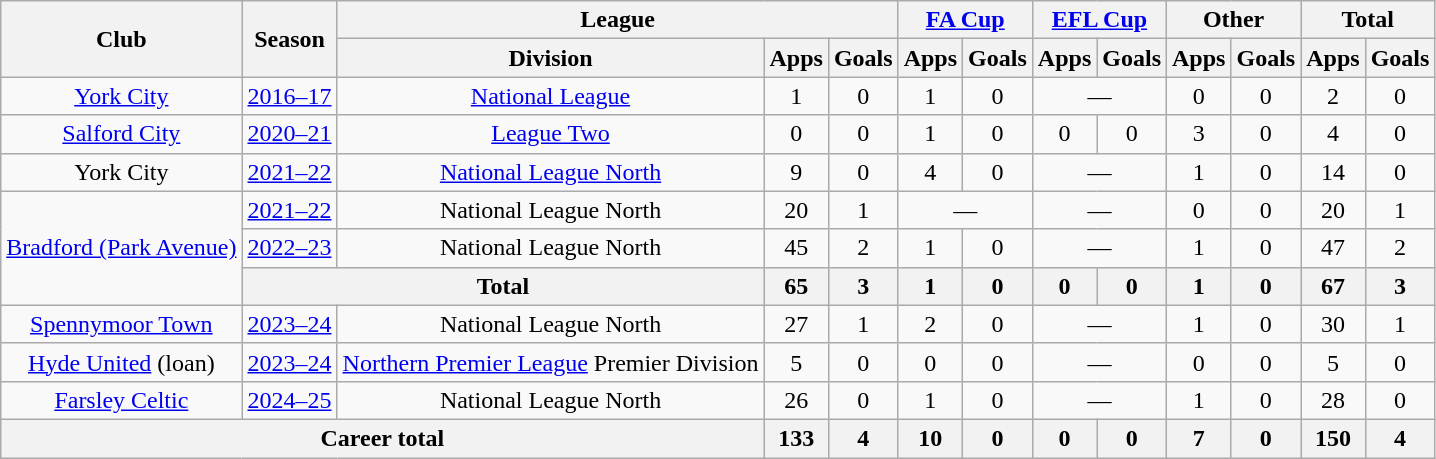<table class=wikitable style=text-align:center>
<tr>
<th rowspan=2>Club</th>
<th rowspan=2>Season</th>
<th colspan=3>League</th>
<th colspan=2><a href='#'>FA Cup</a></th>
<th colspan=2><a href='#'>EFL Cup</a></th>
<th colspan=2>Other</th>
<th colspan=2>Total</th>
</tr>
<tr>
<th>Division</th>
<th>Apps</th>
<th>Goals</th>
<th>Apps</th>
<th>Goals</th>
<th>Apps</th>
<th>Goals</th>
<th>Apps</th>
<th>Goals</th>
<th>Apps</th>
<th>Goals</th>
</tr>
<tr>
<td><a href='#'>York City</a></td>
<td><a href='#'>2016–17</a></td>
<td><a href='#'>National League</a></td>
<td>1</td>
<td>0</td>
<td>1</td>
<td>0</td>
<td colspan=2>—</td>
<td>0</td>
<td>0</td>
<td>2</td>
<td>0</td>
</tr>
<tr>
<td><a href='#'>Salford City</a></td>
<td><a href='#'>2020–21</a></td>
<td><a href='#'>League Two</a></td>
<td>0</td>
<td>0</td>
<td>1</td>
<td>0</td>
<td>0</td>
<td>0</td>
<td>3</td>
<td>0</td>
<td>4</td>
<td>0</td>
</tr>
<tr>
<td>York City</td>
<td><a href='#'>2021–22</a></td>
<td><a href='#'>National League North</a></td>
<td>9</td>
<td>0</td>
<td>4</td>
<td>0</td>
<td colspan="2">—</td>
<td>1</td>
<td>0</td>
<td>14</td>
<td>0</td>
</tr>
<tr>
<td rowspan="3"><a href='#'>Bradford (Park Avenue)</a></td>
<td><a href='#'>2021–22</a></td>
<td>National League North</td>
<td>20</td>
<td>1</td>
<td colspan="2">—</td>
<td colspan="2">—</td>
<td>0</td>
<td>0</td>
<td>20</td>
<td>1</td>
</tr>
<tr>
<td><a href='#'>2022–23</a></td>
<td>National League North</td>
<td>45</td>
<td>2</td>
<td>1</td>
<td>0</td>
<td colspan="2">—</td>
<td>1</td>
<td>0</td>
<td>47</td>
<td>2</td>
</tr>
<tr>
<th colspan="2">Total</th>
<th>65</th>
<th>3</th>
<th>1</th>
<th>0</th>
<th>0</th>
<th>0</th>
<th>1</th>
<th>0</th>
<th>67</th>
<th>3</th>
</tr>
<tr>
<td><a href='#'>Spennymoor Town</a></td>
<td><a href='#'>2023–24</a></td>
<td>National League North</td>
<td>27</td>
<td>1</td>
<td>2</td>
<td>0</td>
<td colspan="2">—</td>
<td>1</td>
<td>0</td>
<td>30</td>
<td>1</td>
</tr>
<tr>
<td><a href='#'>Hyde United</a> (loan)</td>
<td><a href='#'>2023–24</a></td>
<td><a href='#'>Northern Premier League</a> Premier Division</td>
<td>5</td>
<td>0</td>
<td>0</td>
<td>0</td>
<td colspan="2">—</td>
<td>0</td>
<td>0</td>
<td>5</td>
<td>0</td>
</tr>
<tr>
<td><a href='#'>Farsley Celtic</a></td>
<td><a href='#'>2024–25</a></td>
<td>National League North</td>
<td>26</td>
<td>0</td>
<td>1</td>
<td>0</td>
<td colspan="2">—</td>
<td>1</td>
<td>0</td>
<td>28</td>
<td>0</td>
</tr>
<tr>
<th colspan=3>Career total</th>
<th>133</th>
<th>4</th>
<th>10</th>
<th>0</th>
<th>0</th>
<th>0</th>
<th>7</th>
<th>0</th>
<th>150</th>
<th>4</th>
</tr>
</table>
